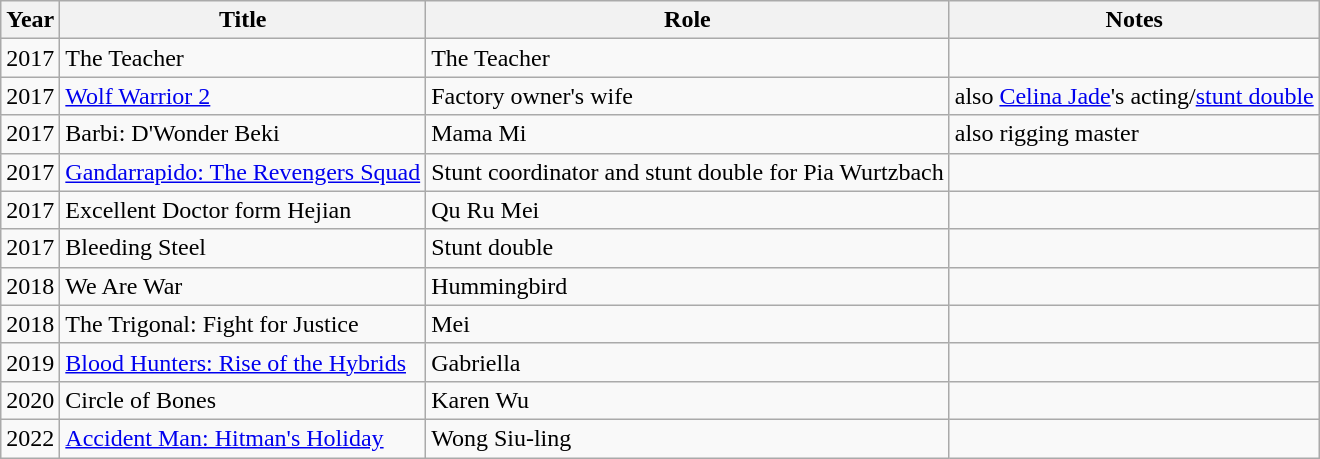<table class="wikitable">
<tr>
<th>Year</th>
<th>Title</th>
<th>Role</th>
<th>Notes</th>
</tr>
<tr>
<td>2017</td>
<td>The Teacher</td>
<td>The Teacher</td>
<td></td>
</tr>
<tr>
<td>2017</td>
<td><a href='#'>Wolf Warrior 2</a></td>
<td>Factory owner's wife</td>
<td>also <a href='#'>Celina Jade</a>'s acting/<a href='#'>stunt double</a></td>
</tr>
<tr>
<td>2017</td>
<td>Barbi: D'Wonder Beki</td>
<td>Mama Mi</td>
<td>also rigging master</td>
</tr>
<tr>
<td>2017</td>
<td><a href='#'>Gandarrapido: The Revengers Squad</a></td>
<td>Stunt coordinator and stunt double for Pia Wurtzbach</td>
<td></td>
</tr>
<tr>
<td>2017</td>
<td>Excellent Doctor form Hejian</td>
<td>Qu Ru Mei</td>
<td></td>
</tr>
<tr>
<td>2017</td>
<td>Bleeding Steel</td>
<td>Stunt double</td>
<td></td>
</tr>
<tr>
<td>2018</td>
<td>We Are War</td>
<td>Hummingbird</td>
<td></td>
</tr>
<tr>
<td>2018</td>
<td>The Trigonal: Fight for Justice</td>
<td>Mei</td>
<td></td>
</tr>
<tr>
<td>2019</td>
<td><a href='#'>Blood Hunters: Rise of the Hybrids</a></td>
<td>Gabriella</td>
<td></td>
</tr>
<tr>
<td>2020</td>
<td>Circle of Bones</td>
<td>Karen Wu</td>
<td></td>
</tr>
<tr>
<td>2022</td>
<td><a href='#'>Accident Man: Hitman's Holiday</a></td>
<td>Wong Siu-ling</td>
<td></td>
</tr>
</table>
